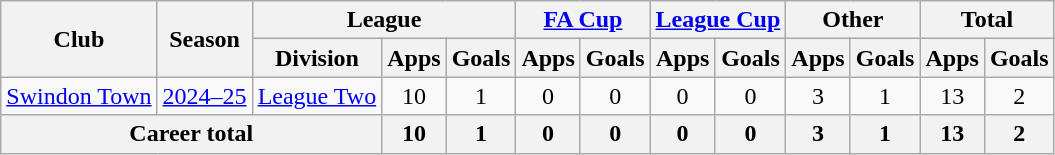<table class="wikitable" style="text-align: center">
<tr>
<th rowspan="2">Club</th>
<th rowspan="2">Season</th>
<th colspan="3">League</th>
<th colspan="2"><a href='#'>FA Cup</a></th>
<th colspan="2"><a href='#'>League Cup</a></th>
<th colspan="2">Other</th>
<th colspan="2">Total</th>
</tr>
<tr>
<th>Division</th>
<th>Apps</th>
<th>Goals</th>
<th>Apps</th>
<th>Goals</th>
<th>Apps</th>
<th>Goals</th>
<th>Apps</th>
<th>Goals</th>
<th>Apps</th>
<th>Goals</th>
</tr>
<tr>
<td><a href='#'>Swindon Town</a></td>
<td><a href='#'>2024–25</a></td>
<td><a href='#'>League Two</a></td>
<td>10</td>
<td>1</td>
<td>0</td>
<td>0</td>
<td>0</td>
<td>0</td>
<td>3</td>
<td>1</td>
<td>13</td>
<td>2</td>
</tr>
<tr>
<th colspan="3">Career total</th>
<th>10</th>
<th>1</th>
<th>0</th>
<th>0</th>
<th>0</th>
<th>0</th>
<th>3</th>
<th>1</th>
<th>13</th>
<th>2</th>
</tr>
</table>
